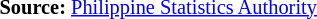<table style="font-size:85%;" '|>
<tr>
<td><br><p>
<strong>Source:</strong> <a href='#'>Philippine Statistics Authority</a>
</p></td>
</tr>
</table>
